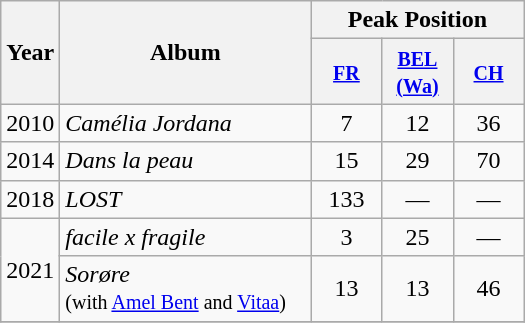<table class="wikitable" style="text-align:center;">
<tr>
<th align="center" rowspan="2">Year</th>
<th align="center" rowspan="2" width="160">Album</th>
<th align="center" colspan="3">Peak Position</th>
</tr>
<tr>
<th width="40"><small><a href='#'>FR</a><br></small></th>
<th width="40"><small><a href='#'>BEL <br>(Wa)</a><br></small></th>
<th width="40"><small><a href='#'>CH</a><br></small></th>
</tr>
<tr>
<td align="center" rowspan="1">2010</td>
<td align="left"><em>Camélia Jordana</em></td>
<td align="center">7</td>
<td align="center">12</td>
<td align="center">36</td>
</tr>
<tr>
<td align="center" rowspan="1">2014</td>
<td align="left"><em>Dans la peau</em></td>
<td align="center">15</td>
<td align="center">29</td>
<td align="center">70</td>
</tr>
<tr>
<td align="center" rowspan="1">2018</td>
<td align="left"><em>LOST</em></td>
<td align="center">133</td>
<td align="center">—</td>
<td align="center">—</td>
</tr>
<tr>
<td align="center" rowspan="2">2021</td>
<td align="left"><em>facile x fragile</em></td>
<td align="center">3</td>
<td align="center">25</td>
<td align="center">—</td>
</tr>
<tr>
<td align="left"><em>Sorøre</em><br><small>(with <a href='#'>Amel Bent</a> and <a href='#'>Vitaa</a>)</small></td>
<td align="center">13</td>
<td align="center">13</td>
<td align="center">46</td>
</tr>
<tr>
</tr>
</table>
